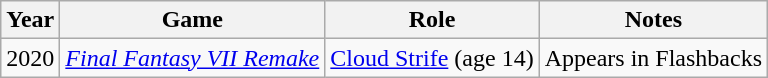<table class="wikitable">
<tr>
<th>Year</th>
<th>Game</th>
<th>Role</th>
<th>Notes</th>
</tr>
<tr>
<td>2020</td>
<td><em><a href='#'>Final Fantasy VII Remake</a></em></td>
<td><a href='#'>Cloud Strife</a> (age 14)</td>
<td>Appears in Flashbacks</td>
</tr>
</table>
